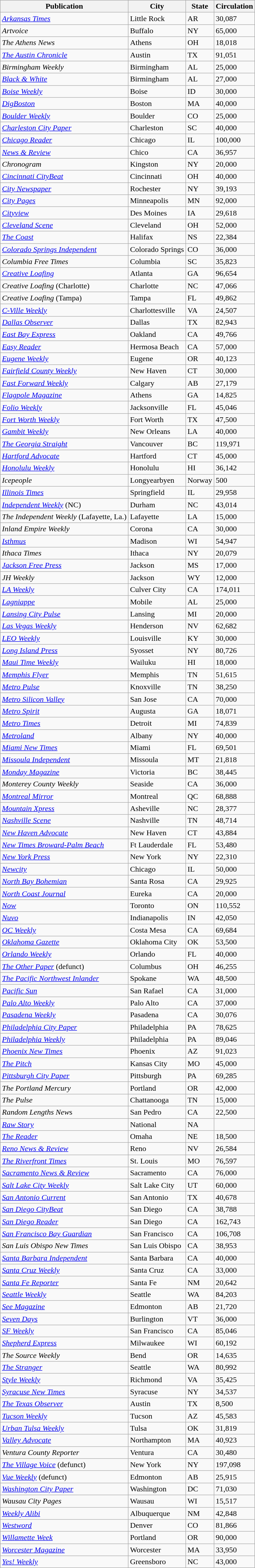<table class="wikitable sortable collapsible">
<tr>
<th>Publication</th>
<th>City</th>
<th>State</th>
<th>Circulation</th>
</tr>
<tr>
<td><em><a href='#'>Arkansas Times</a></em></td>
<td>Little Rock</td>
<td>AR</td>
<td>30,087</td>
</tr>
<tr>
<td><em>Artvoice</em></td>
<td>Buffalo</td>
<td>NY</td>
<td>65,000</td>
</tr>
<tr>
<td><em>The Athens News</em></td>
<td>Athens</td>
<td>OH</td>
<td>18,018</td>
</tr>
<tr>
<td><em><a href='#'>The Austin Chronicle</a></em></td>
<td>Austin</td>
<td>TX</td>
<td>91,051</td>
</tr>
<tr>
<td><em>Birmingham Weekly</em></td>
<td>Birmingham</td>
<td>AL</td>
<td>25,000</td>
</tr>
<tr>
<td><em><a href='#'>Black & White</a></em></td>
<td>Birmingham</td>
<td>AL</td>
<td>27,000</td>
</tr>
<tr>
<td><em><a href='#'>Boise Weekly</a></em></td>
<td>Boise</td>
<td>ID</td>
<td>30,000</td>
</tr>
<tr>
<td><em><a href='#'>DigBoston</a></em></td>
<td>Boston</td>
<td>MA</td>
<td>40,000</td>
</tr>
<tr>
<td><em><a href='#'>Boulder Weekly</a></em></td>
<td>Boulder</td>
<td>CO</td>
<td>25,000</td>
</tr>
<tr>
<td><em><a href='#'>Charleston City Paper</a></em></td>
<td>Charleston</td>
<td>SC</td>
<td>40,000</td>
</tr>
<tr>
<td><em><a href='#'>Chicago Reader</a></em></td>
<td>Chicago</td>
<td>IL</td>
<td>100,000</td>
</tr>
<tr>
<td><em><a href='#'>News & Review</a></em></td>
<td>Chico</td>
<td>CA</td>
<td>36,957</td>
</tr>
<tr>
<td><em>Chronogram</em></td>
<td>Kingston</td>
<td>NY</td>
<td>20,000</td>
</tr>
<tr>
<td><em><a href='#'>Cincinnati CityBeat</a></em></td>
<td>Cincinnati</td>
<td>OH</td>
<td>40,000</td>
</tr>
<tr>
<td><em><a href='#'>City Newspaper</a></em></td>
<td>Rochester</td>
<td>NY</td>
<td>39,193</td>
</tr>
<tr>
<td><em><a href='#'>City Pages</a></em></td>
<td>Minneapolis</td>
<td>MN</td>
<td>92,000</td>
</tr>
<tr>
<td><em><a href='#'>Cityview</a></em></td>
<td>Des Moines</td>
<td>IA</td>
<td>29,618</td>
</tr>
<tr>
<td><em><a href='#'>Cleveland Scene</a></em></td>
<td>Cleveland</td>
<td>OH</td>
<td>52,000</td>
</tr>
<tr>
<td><em><a href='#'>The Coast</a></em></td>
<td>Halifax</td>
<td>NS</td>
<td>22,384</td>
</tr>
<tr>
<td><em><a href='#'>Colorado Springs Independent</a></em></td>
<td>Colorado Springs</td>
<td>CO</td>
<td>36,000</td>
</tr>
<tr>
<td><em>Columbia Free Times</em></td>
<td>Columbia</td>
<td>SC</td>
<td>35,823</td>
</tr>
<tr>
<td><em><a href='#'>Creative Loafing</a></em></td>
<td>Atlanta</td>
<td>GA</td>
<td>96,654</td>
</tr>
<tr>
<td><em>Creative Loafing</em> (Charlotte)</td>
<td>Charlotte</td>
<td>NC</td>
<td>47,066</td>
</tr>
<tr>
<td><em>Creative Loafing</em> (Tampa)</td>
<td>Tampa</td>
<td>FL</td>
<td>49,862</td>
</tr>
<tr>
<td><em><a href='#'>C-Ville Weekly</a></em></td>
<td>Charlottesville</td>
<td>VA</td>
<td>24,507</td>
</tr>
<tr>
<td><em><a href='#'>Dallas Observer</a></em></td>
<td>Dallas</td>
<td>TX</td>
<td>82,943</td>
</tr>
<tr>
<td><em><a href='#'>East Bay Express</a></em></td>
<td>Oakland</td>
<td>CA</td>
<td>49,766</td>
</tr>
<tr>
<td><em><a href='#'>Easy Reader</a></em></td>
<td>Hermosa Beach</td>
<td>CA</td>
<td>57,000</td>
</tr>
<tr>
<td><em><a href='#'>Eugene Weekly</a></em></td>
<td>Eugene</td>
<td>OR</td>
<td>40,123</td>
</tr>
<tr>
<td><em><a href='#'>Fairfield County Weekly</a></em></td>
<td>New Haven</td>
<td>CT</td>
<td>30,000</td>
</tr>
<tr>
<td><em><a href='#'>Fast Forward Weekly</a></em></td>
<td>Calgary</td>
<td>AB</td>
<td>27,179</td>
</tr>
<tr>
<td><em><a href='#'>Flagpole Magazine</a></em></td>
<td>Athens</td>
<td>GA</td>
<td>14,825</td>
</tr>
<tr>
<td><em><a href='#'>Folio Weekly</a></em></td>
<td>Jacksonville</td>
<td>FL</td>
<td>45,046</td>
</tr>
<tr>
<td><em><a href='#'>Fort Worth Weekly</a></em></td>
<td>Fort Worth</td>
<td>TX</td>
<td>47,500</td>
</tr>
<tr>
<td><em><a href='#'>Gambit Weekly</a></em></td>
<td>New Orleans</td>
<td>LA</td>
<td>40,000</td>
</tr>
<tr>
<td><em><a href='#'>The Georgia Straight</a></em></td>
<td>Vancouver</td>
<td>BC</td>
<td>119,971</td>
</tr>
<tr>
<td><em><a href='#'>Hartford Advocate</a></em></td>
<td>Hartford</td>
<td>CT</td>
<td>45,000</td>
</tr>
<tr>
<td><em><a href='#'>Honolulu Weekly</a></em></td>
<td>Honolulu</td>
<td>HI</td>
<td>36,142</td>
</tr>
<tr>
<td><em>Icepeople</em></td>
<td>Longyearbyen</td>
<td>Norway</td>
<td>500</td>
</tr>
<tr>
<td><em><a href='#'>Illinois Times</a></em></td>
<td>Springfield</td>
<td>IL</td>
<td>29,958</td>
</tr>
<tr>
<td><em><a href='#'>Independent Weekly</a></em> (NC)</td>
<td>Durham</td>
<td>NC</td>
<td>43,014</td>
</tr>
<tr>
<td><em>The Independent Weekly</em> (Lafayette, La.)</td>
<td>Lafayette</td>
<td>LA</td>
<td>15,000</td>
</tr>
<tr>
<td><em>Inland Empire Weekly</em></td>
<td>Corona</td>
<td>CA</td>
<td>30,000</td>
</tr>
<tr>
<td><em><a href='#'>Isthmus</a></em></td>
<td>Madison</td>
<td>WI</td>
<td>54,947</td>
</tr>
<tr>
<td><em>Ithaca Times</em></td>
<td>Ithaca</td>
<td>NY</td>
<td>20,079</td>
</tr>
<tr>
<td><em><a href='#'>Jackson Free Press</a></em></td>
<td>Jackson</td>
<td>MS</td>
<td>17,000</td>
</tr>
<tr>
<td><em>JH Weekly</em></td>
<td>Jackson</td>
<td>WY</td>
<td>12,000</td>
</tr>
<tr>
<td><em><a href='#'>LA Weekly</a></em></td>
<td>Culver City</td>
<td>CA</td>
<td>174,011</td>
</tr>
<tr>
<td><em><a href='#'>Lagniappe</a></em></td>
<td>Mobile</td>
<td>AL</td>
<td>25,000</td>
</tr>
<tr>
<td><em><a href='#'>Lansing City Pulse</a></em></td>
<td>Lansing</td>
<td>MI</td>
<td>20,000</td>
</tr>
<tr>
<td><em><a href='#'>Las Vegas Weekly</a></em></td>
<td>Henderson</td>
<td>NV</td>
<td>62,682</td>
</tr>
<tr>
<td><em><a href='#'>LEO Weekly</a></em></td>
<td>Louisville</td>
<td>KY</td>
<td>30,000</td>
</tr>
<tr>
<td><em><a href='#'>Long Island Press</a></em></td>
<td>Syosset</td>
<td>NY</td>
<td>80,726</td>
</tr>
<tr>
<td><em><a href='#'>Maui Time Weekly</a></em></td>
<td>Wailuku</td>
<td>HI</td>
<td>18,000</td>
</tr>
<tr>
<td><em><a href='#'>Memphis Flyer</a></em></td>
<td>Memphis</td>
<td>TN</td>
<td>51,615</td>
</tr>
<tr>
<td><em><a href='#'>Metro Pulse</a></em></td>
<td>Knoxville</td>
<td>TN</td>
<td>38,250</td>
</tr>
<tr>
<td><em><a href='#'>Metro Silicon Valley</a></em></td>
<td>San Jose</td>
<td>CA</td>
<td>70,000</td>
</tr>
<tr>
<td><em><a href='#'>Metro Spirit</a></em></td>
<td>Augusta</td>
<td>GA</td>
<td>18,071</td>
</tr>
<tr>
<td><em><a href='#'>Metro Times</a></em></td>
<td>Detroit</td>
<td>MI</td>
<td>74,839</td>
</tr>
<tr>
<td><em><a href='#'>Metroland</a></em></td>
<td>Albany</td>
<td>NY</td>
<td>40,000</td>
</tr>
<tr>
<td><em><a href='#'>Miami New Times</a></em></td>
<td>Miami</td>
<td>FL</td>
<td>69,501</td>
</tr>
<tr>
<td><em><a href='#'>Missoula Independent</a></em></td>
<td>Missoula</td>
<td>MT</td>
<td>21,818</td>
</tr>
<tr>
<td><em><a href='#'>Monday Magazine</a></em></td>
<td>Victoria</td>
<td>BC</td>
<td>38,445</td>
</tr>
<tr>
<td><em>Monterey County Weekly</em></td>
<td>Seaside</td>
<td>CA</td>
<td>36,000</td>
</tr>
<tr>
<td><em><a href='#'>Montreal Mirror</a></em></td>
<td>Montreal</td>
<td>QC</td>
<td>68,888</td>
</tr>
<tr>
<td><em><a href='#'>Mountain Xpress</a></em></td>
<td>Asheville</td>
<td>NC</td>
<td>28,377</td>
</tr>
<tr>
<td><em><a href='#'>Nashville Scene</a></em></td>
<td>Nashville</td>
<td>TN</td>
<td>48,714</td>
</tr>
<tr>
<td><em><a href='#'>New Haven Advocate</a></em></td>
<td>New Haven</td>
<td>CT</td>
<td>43,884</td>
</tr>
<tr>
<td><em><a href='#'>New Times Broward-Palm Beach</a></em></td>
<td>Ft Lauderdale</td>
<td>FL</td>
<td>53,480</td>
</tr>
<tr>
<td><em><a href='#'>New York Press</a></em></td>
<td>New York</td>
<td>NY</td>
<td>22,310</td>
</tr>
<tr>
<td><em><a href='#'>Newcity</a></em></td>
<td>Chicago</td>
<td>IL</td>
<td>50,000</td>
</tr>
<tr>
<td><em><a href='#'>North Bay Bohemian</a></em></td>
<td>Santa Rosa</td>
<td>CA</td>
<td>29,925</td>
</tr>
<tr>
<td><em><a href='#'>North Coast Journal</a></em></td>
<td>Eureka</td>
<td>CA</td>
<td>20,000</td>
</tr>
<tr>
<td><em><a href='#'>Now</a></em></td>
<td>Toronto</td>
<td>ON</td>
<td>110,552</td>
</tr>
<tr>
<td><em><a href='#'>Nuvo</a></em></td>
<td>Indianapolis</td>
<td>IN</td>
<td>42,050</td>
</tr>
<tr>
<td><em><a href='#'>OC Weekly</a></em></td>
<td>Costa Mesa</td>
<td>CA</td>
<td>69,684</td>
</tr>
<tr>
<td><em><a href='#'>Oklahoma Gazette</a></em></td>
<td>Oklahoma City</td>
<td>OK</td>
<td>53,500</td>
</tr>
<tr>
<td><em><a href='#'>Orlando Weekly</a></em></td>
<td>Orlando</td>
<td>FL</td>
<td>40,000</td>
</tr>
<tr>
<td><em><a href='#'>The Other Paper</a></em> (defunct)</td>
<td>Columbus</td>
<td>OH</td>
<td>46,255</td>
</tr>
<tr>
<td><em><a href='#'>The Pacific Northwest Inlander</a></em></td>
<td>Spokane</td>
<td>WA</td>
<td>48,500</td>
</tr>
<tr>
<td><em><a href='#'>Pacific Sun</a></em></td>
<td>San Rafael</td>
<td>CA</td>
<td>31,000</td>
</tr>
<tr>
<td><em><a href='#'>Palo Alto Weekly</a></em></td>
<td>Palo Alto</td>
<td>CA</td>
<td>37,000</td>
</tr>
<tr>
<td><em><a href='#'>Pasadena Weekly</a></em></td>
<td>Pasadena</td>
<td>CA</td>
<td>30,076</td>
</tr>
<tr>
<td><em><a href='#'>Philadelphia City Paper</a></em></td>
<td>Philadelphia</td>
<td>PA</td>
<td>78,625</td>
</tr>
<tr>
<td><em><a href='#'>Philadelphia Weekly</a></em></td>
<td>Philadelphia</td>
<td>PA</td>
<td>89,046</td>
</tr>
<tr>
<td><em><a href='#'>Phoenix New Times</a></em></td>
<td>Phoenix</td>
<td>AZ</td>
<td>91,023</td>
</tr>
<tr>
<td><em><a href='#'>The Pitch</a></em></td>
<td>Kansas City</td>
<td>MO</td>
<td>45,000</td>
</tr>
<tr>
<td><em><a href='#'>Pittsburgh City Paper</a></em></td>
<td>Pittsburgh</td>
<td>PA</td>
<td>69,285</td>
</tr>
<tr>
<td><em>The Portland Mercury</em></td>
<td>Portland</td>
<td>OR</td>
<td>42,000</td>
</tr>
<tr>
<td><em>The Pulse</em></td>
<td>Chattanooga</td>
<td>TN</td>
<td>15,000</td>
</tr>
<tr>
<td><em>Random Lengths New</em>s</td>
<td>San Pedro</td>
<td>CA</td>
<td>22,500</td>
</tr>
<tr>
<td><em><a href='#'>Raw Story</a></em></td>
<td>National</td>
<td>NA</td>
</tr>
<tr>
<td><em><a href='#'>The Reader</a></em></td>
<td>Omaha</td>
<td>NE</td>
<td>18,500</td>
</tr>
<tr>
<td><em><a href='#'>Reno News & Review</a></em></td>
<td>Reno</td>
<td>NV</td>
<td>26,584</td>
</tr>
<tr>
<td><em><a href='#'>The Riverfront Times</a></em></td>
<td>St. Louis</td>
<td>MO</td>
<td>76,597</td>
</tr>
<tr>
<td><em><a href='#'>Sacramento News & Review</a></em></td>
<td>Sacramento</td>
<td>CA</td>
<td>76,000</td>
</tr>
<tr>
<td><em><a href='#'>Salt Lake City Weekly</a></em></td>
<td>Salt Lake City</td>
<td>UT</td>
<td>60,000</td>
</tr>
<tr>
<td><em><a href='#'>San Antonio Current</a></em></td>
<td>San Antonio</td>
<td>TX</td>
<td>40,678</td>
</tr>
<tr>
<td><em><a href='#'>San Diego CityBeat</a></em></td>
<td>San Diego</td>
<td>CA</td>
<td>38,788</td>
</tr>
<tr>
<td><em><a href='#'>San Diego Reader</a></em></td>
<td>San Diego</td>
<td>CA</td>
<td>162,743</td>
</tr>
<tr>
<td><em><a href='#'>San Francisco Bay Guardian</a></em></td>
<td>San Francisco</td>
<td>CA</td>
<td>106,708</td>
</tr>
<tr>
<td><em>San Luis Obispo New Times</em></td>
<td>San Luis Obispo</td>
<td>CA</td>
<td>38,953</td>
</tr>
<tr>
<td><em><a href='#'>Santa Barbara Independent</a></em></td>
<td>Santa Barbara</td>
<td>CA</td>
<td>40,000</td>
</tr>
<tr>
<td><em><a href='#'>Santa Cruz Weekly</a></em></td>
<td>Santa Cruz</td>
<td>CA</td>
<td>33,000</td>
</tr>
<tr>
<td><em><a href='#'>Santa Fe Reporter</a></em></td>
<td>Santa Fe</td>
<td>NM</td>
<td>20,642</td>
</tr>
<tr>
<td><em><a href='#'>Seattle Weekly</a></em></td>
<td>Seattle</td>
<td>WA</td>
<td>84,203</td>
</tr>
<tr>
<td><em><a href='#'>See Magazine</a></em></td>
<td>Edmonton</td>
<td>AB</td>
<td>21,720</td>
</tr>
<tr>
<td><em><a href='#'>Seven Days</a></em></td>
<td>Burlington</td>
<td>VT</td>
<td>36,000</td>
</tr>
<tr>
<td><em><a href='#'>SF Weekly</a></em></td>
<td>San Francisco</td>
<td>CA</td>
<td>85,046</td>
</tr>
<tr>
<td><em><a href='#'>Shepherd Express</a></em></td>
<td>Milwaukee</td>
<td>WI</td>
<td>60,192</td>
</tr>
<tr>
<td><em>The Source Weekly</em></td>
<td>Bend</td>
<td>OR</td>
<td>14,635</td>
</tr>
<tr>
<td><em><a href='#'>The Stranger</a></em></td>
<td>Seattle</td>
<td>WA</td>
<td>80,992</td>
</tr>
<tr>
<td><em><a href='#'>Style Weekly</a></em></td>
<td>Richmond</td>
<td>VA</td>
<td>35,425</td>
</tr>
<tr>
<td><em><a href='#'>Syracuse New Times</a></em></td>
<td>Syracuse</td>
<td>NY</td>
<td>34,537</td>
</tr>
<tr>
<td><em><a href='#'>The Texas Observer</a></em></td>
<td>Austin</td>
<td>TX</td>
<td>8,500</td>
</tr>
<tr>
<td><em><a href='#'>Tucson Weekly</a></em></td>
<td>Tucson</td>
<td>AZ</td>
<td>45,583</td>
</tr>
<tr>
<td><em><a href='#'>Urban Tulsa Weekly</a></em></td>
<td>Tulsa</td>
<td>OK</td>
<td>31,819</td>
</tr>
<tr>
<td><em><a href='#'>Valley Advocate</a></em></td>
<td>Northampton</td>
<td>MA</td>
<td>40,923</td>
</tr>
<tr>
<td><em>Ventura County Reporter</em></td>
<td>Ventura</td>
<td>CA</td>
<td>30,480</td>
</tr>
<tr>
<td><em><a href='#'>The Village Voice</a></em> (defunct)</td>
<td>New York</td>
<td>NY</td>
<td>197,098</td>
</tr>
<tr>
<td><em><a href='#'>Vue Weekly</a></em> (defunct)</td>
<td>Edmonton</td>
<td>AB</td>
<td>25,915</td>
</tr>
<tr>
<td><em><a href='#'>Washington City Paper</a></em></td>
<td>Washington</td>
<td>DC</td>
<td>71,030</td>
</tr>
<tr>
<td><em>Wausau City Pages</em></td>
<td>Wausau</td>
<td>WI</td>
<td>15,517</td>
</tr>
<tr>
<td><em><a href='#'>Weekly Alibi</a></em></td>
<td>Albuquerque</td>
<td>NM</td>
<td>42,848</td>
</tr>
<tr>
<td><em><a href='#'>Westword</a></em></td>
<td>Denver</td>
<td>CO</td>
<td>81,866</td>
</tr>
<tr>
<td><em><a href='#'>Willamette Week</a></em></td>
<td>Portland</td>
<td>OR</td>
<td>90,000</td>
</tr>
<tr>
<td><em><a href='#'>Worcester Magazine</a></em></td>
<td>Worcester</td>
<td>MA</td>
<td>33,950</td>
</tr>
<tr>
<td><em><a href='#'>Yes! Weekly</a></em></td>
<td>Greensboro</td>
<td>NC</td>
<td>43,000</td>
</tr>
</table>
